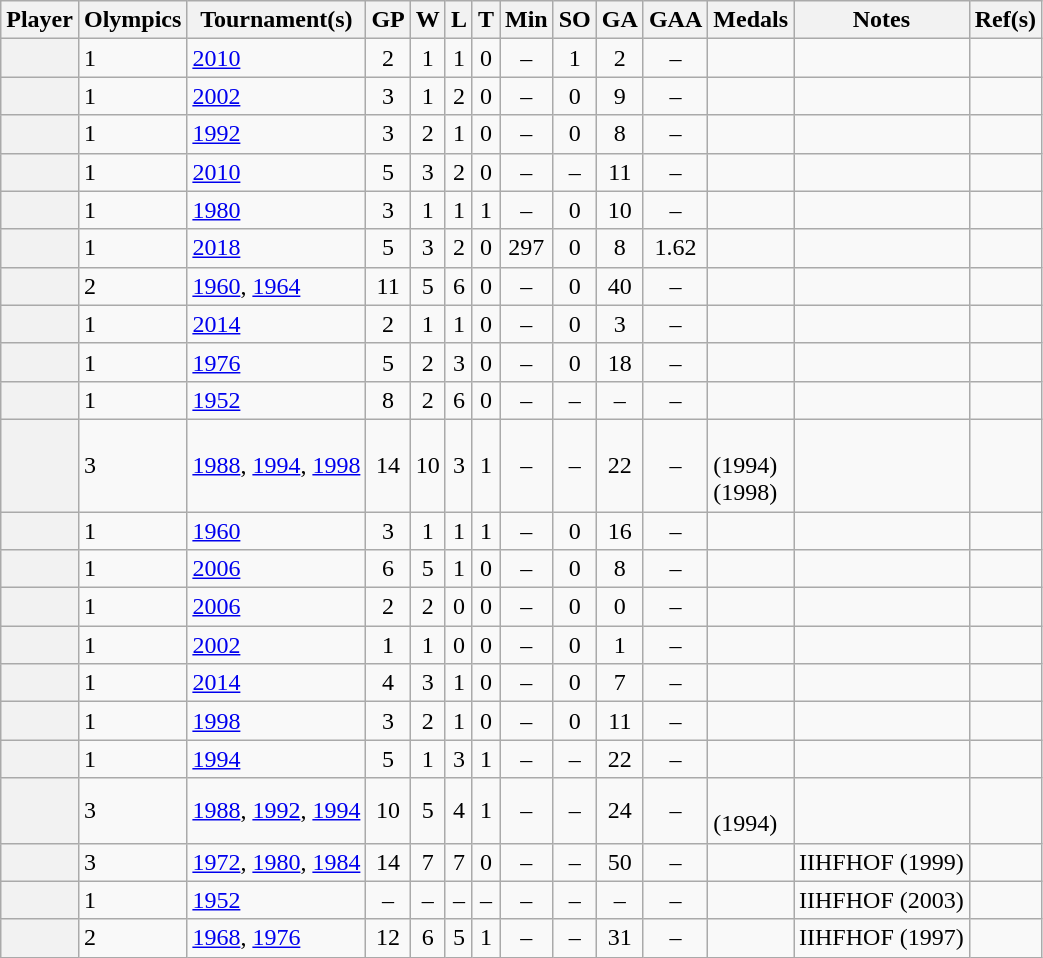<table class="wikitable sortable plainrowheaders" style="text-align:center;">
<tr>
<th scope="col">Player</th>
<th scope="col">Olympics</th>
<th scope="col" data-sort-type="text">Tournament(s)</th>
<th scope="col">GP</th>
<th scope="col">W</th>
<th scope="col">L</th>
<th scope="col">T</th>
<th scope="col">Min</th>
<th scope="col">SO</th>
<th scope="col">GA</th>
<th scope="col">GAA</th>
<th scope="col">Medals</th>
<th scope="col">Notes</th>
<th scope="col" class="unsortable">Ref(s)</th>
</tr>
<tr>
<th scope="row"></th>
<td align=left>1</td>
<td align=left><a href='#'>2010</a></td>
<td>2</td>
<td>1</td>
<td>1</td>
<td>0</td>
<td>–</td>
<td>1</td>
<td>2</td>
<td>–</td>
<td align=left></td>
<td></td>
<td></td>
</tr>
<tr>
<th scope="row"></th>
<td align=left>1</td>
<td align=left><a href='#'>2002</a></td>
<td>3</td>
<td>1</td>
<td>2</td>
<td>0</td>
<td>–</td>
<td>0</td>
<td>9</td>
<td>–</td>
<td align=left></td>
<td></td>
<td></td>
</tr>
<tr>
<th scope="row"></th>
<td align=left>1</td>
<td align=left><a href='#'>1992</a></td>
<td>3</td>
<td>2</td>
<td>1</td>
<td>0</td>
<td>–</td>
<td>0</td>
<td>8</td>
<td>–</td>
<td align=left></td>
<td></td>
<td></td>
</tr>
<tr>
<th scope="row"></th>
<td align=left>1</td>
<td align=left><a href='#'>2010</a></td>
<td>5</td>
<td>3</td>
<td>2</td>
<td>0</td>
<td>–</td>
<td>–</td>
<td>11</td>
<td>–</td>
<td align=left></td>
<td></td>
<td></td>
</tr>
<tr>
<th scope="row"></th>
<td align=left>1</td>
<td align=left><a href='#'>1980</a></td>
<td>3</td>
<td>1</td>
<td>1</td>
<td>1</td>
<td>–</td>
<td>0</td>
<td>10</td>
<td>–</td>
<td align=left></td>
<td></td>
<td></td>
</tr>
<tr>
<th scope="row"></th>
<td align=left>1</td>
<td align=left><a href='#'>2018</a></td>
<td>5</td>
<td>3</td>
<td>2</td>
<td>0</td>
<td>297</td>
<td>0</td>
<td>8</td>
<td>1.62</td>
<td align=left></td>
<td></td>
<td></td>
</tr>
<tr>
<th scope="row"></th>
<td align=left>2</td>
<td align=left><a href='#'>1960</a>, <a href='#'>1964</a></td>
<td>11</td>
<td>5</td>
<td>6</td>
<td>0</td>
<td>–</td>
<td>0</td>
<td>40</td>
<td>–</td>
<td align=left></td>
<td></td>
<td></td>
</tr>
<tr>
<th scope="row"></th>
<td align=left>1</td>
<td align=left><a href='#'>2014</a></td>
<td>2</td>
<td>1</td>
<td>1</td>
<td>0</td>
<td>–</td>
<td>0</td>
<td>3</td>
<td>–</td>
<td align=left></td>
<td></td>
<td></td>
</tr>
<tr>
<th scope="row"></th>
<td align=left>1</td>
<td align=left><a href='#'>1976</a></td>
<td>5</td>
<td>2</td>
<td>3</td>
<td>0</td>
<td>–</td>
<td>0</td>
<td>18</td>
<td>–</td>
<td align=left></td>
<td></td>
<td></td>
</tr>
<tr>
<th scope="row"></th>
<td align=left>1</td>
<td align=left><a href='#'>1952</a></td>
<td>8</td>
<td>2</td>
<td>6</td>
<td>0</td>
<td>–</td>
<td>–</td>
<td>–</td>
<td>–</td>
<td align=left></td>
<td></td>
<td></td>
</tr>
<tr>
<th scope="row"></th>
<td align=left>3</td>
<td align=left><a href='#'>1988</a>, <a href='#'>1994</a>, <a href='#'>1998</a></td>
<td>14</td>
<td>10</td>
<td>3</td>
<td>1</td>
<td>–</td>
<td>–</td>
<td>22</td>
<td>–</td>
<td align=left> <br> (1994) <br> (1998)</td>
<td></td>
<td></td>
</tr>
<tr>
<th scope="row"></th>
<td align=left>1</td>
<td align=left><a href='#'>1960</a></td>
<td>3</td>
<td>1</td>
<td>1</td>
<td>1</td>
<td>–</td>
<td>0</td>
<td>16</td>
<td>–</td>
<td align=left></td>
<td></td>
<td></td>
</tr>
<tr>
<th scope="row"></th>
<td align=left>1</td>
<td align=left><a href='#'>2006</a></td>
<td>6</td>
<td>5</td>
<td>1</td>
<td>0</td>
<td>–</td>
<td>0</td>
<td>8</td>
<td>–</td>
<td align=left></td>
<td></td>
<td></td>
</tr>
<tr>
<th scope="row"></th>
<td align=left>1</td>
<td align=left><a href='#'>2006</a></td>
<td>2</td>
<td>2</td>
<td>0</td>
<td>0</td>
<td>–</td>
<td>0</td>
<td>0</td>
<td>–</td>
<td align=left></td>
<td></td>
<td></td>
</tr>
<tr>
<th scope="row"></th>
<td align=left>1</td>
<td align=left><a href='#'>2002</a></td>
<td>1</td>
<td>1</td>
<td>0</td>
<td>0</td>
<td>–</td>
<td>0</td>
<td>1</td>
<td>–</td>
<td align=left></td>
<td></td>
<td></td>
</tr>
<tr>
<th scope="row"></th>
<td align=left>1</td>
<td align=left><a href='#'>2014</a></td>
<td>4</td>
<td>3</td>
<td>1</td>
<td>0</td>
<td>–</td>
<td>0</td>
<td>7</td>
<td>–</td>
<td align=left></td>
<td></td>
<td></td>
</tr>
<tr>
<th scope="row"></th>
<td align=left>1</td>
<td align=left><a href='#'>1998</a></td>
<td>3</td>
<td>2</td>
<td>1</td>
<td>0</td>
<td>–</td>
<td>0</td>
<td>11</td>
<td>–</td>
<td align=left></td>
<td></td>
<td></td>
</tr>
<tr>
<th scope="row"></th>
<td align=left>1</td>
<td align=left><a href='#'>1994</a></td>
<td>5</td>
<td>1</td>
<td>3</td>
<td>1</td>
<td>–</td>
<td>–</td>
<td>22</td>
<td>–</td>
<td align=left></td>
<td></td>
<td></td>
</tr>
<tr>
<th scope="row"></th>
<td align=left>3</td>
<td align=left><a href='#'>1988</a>, <a href='#'>1992</a>, <a href='#'>1994</a></td>
<td>10</td>
<td>5</td>
<td>4</td>
<td>1</td>
<td>–</td>
<td>–</td>
<td>24</td>
<td>–</td>
<td align=left> <br> (1994)</td>
<td></td>
<td></td>
</tr>
<tr>
<th scope="row"></th>
<td align=left>3</td>
<td align=left><a href='#'>1972</a>, <a href='#'>1980</a>, <a href='#'>1984</a></td>
<td>14</td>
<td>7</td>
<td>7</td>
<td>0</td>
<td>–</td>
<td>–</td>
<td>50</td>
<td>–</td>
<td align=left></td>
<td>IIHFHOF (1999)</td>
<td></td>
</tr>
<tr>
<th scope="row"></th>
<td align=left>1</td>
<td align=left><a href='#'>1952</a></td>
<td>–</td>
<td>–</td>
<td>–</td>
<td>–</td>
<td>–</td>
<td>–</td>
<td>–</td>
<td>–</td>
<td align=left></td>
<td>IIHFHOF (2003)</td>
<td></td>
</tr>
<tr>
<th scope="row"></th>
<td align=left>2</td>
<td align=left><a href='#'>1968</a>, <a href='#'>1976</a></td>
<td>12</td>
<td>6</td>
<td>5</td>
<td>1</td>
<td>–</td>
<td>–</td>
<td>31</td>
<td>–</td>
<td align=left></td>
<td>IIHFHOF (1997)</td>
<td></td>
</tr>
</table>
